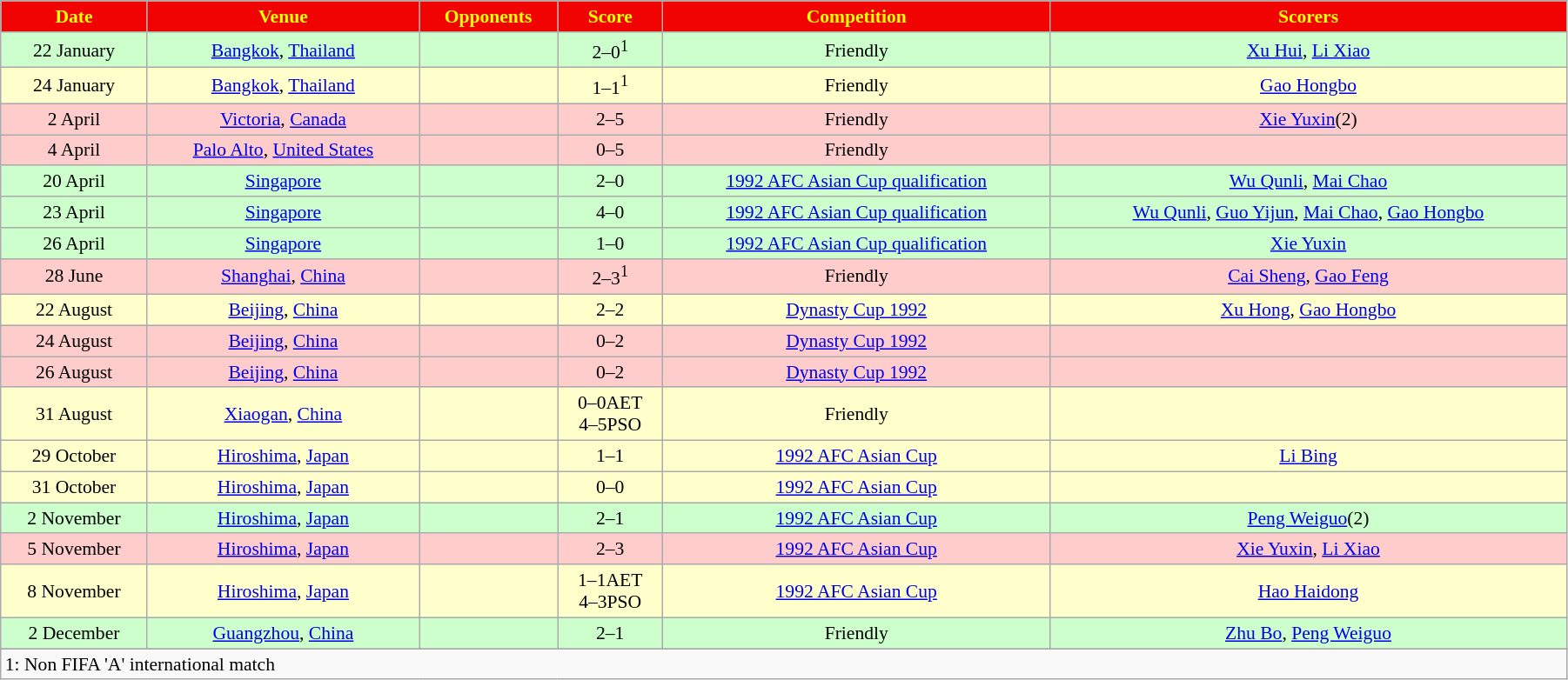<table width=95% class="wikitable" style="text-align: center; font-size: 90%">
<tr bgcolor=#F00300 style="color:yellow">
<td><strong>Date</strong></td>
<td><strong>Venue</strong></td>
<td><strong>Opponents</strong></td>
<td><strong>Score</strong></td>
<td><strong>Competition</strong></td>
<td><strong>Scorers</strong></td>
</tr>
<tr bgcolor=#CCFFCC>
<td>22 January</td>
<td><a href='#'>Bangkok</a>, <a href='#'>Thailand</a></td>
<td></td>
<td>2–0<sup>1</sup></td>
<td>Friendly</td>
<td><a href='#'>Xu Hui</a>, <a href='#'>Li Xiao</a></td>
</tr>
<tr bgcolor=#FFFFCC>
<td>24 January</td>
<td><a href='#'>Bangkok</a>, <a href='#'>Thailand</a></td>
<td></td>
<td>1–1<sup>1</sup></td>
<td>Friendly</td>
<td><a href='#'>Gao Hongbo</a></td>
</tr>
<tr bgcolor=#FFCCCC>
<td>2 April</td>
<td><a href='#'>Victoria</a>, <a href='#'>Canada</a></td>
<td></td>
<td>2–5</td>
<td>Friendly</td>
<td><a href='#'>Xie Yuxin</a>(2)</td>
</tr>
<tr bgcolor=#FFCCCC>
<td>4 April</td>
<td><a href='#'>Palo Alto</a>, <a href='#'>United States</a></td>
<td></td>
<td>0–5</td>
<td>Friendly</td>
<td></td>
</tr>
<tr bgcolor=#CCFFCC>
<td>20 April</td>
<td><a href='#'>Singapore</a></td>
<td></td>
<td>2–0</td>
<td><a href='#'>1992 AFC Asian Cup qualification</a></td>
<td><a href='#'>Wu Qunli</a>, <a href='#'>Mai Chao</a></td>
</tr>
<tr bgcolor=#CCFFCC>
<td>23 April</td>
<td><a href='#'>Singapore</a></td>
<td></td>
<td>4–0</td>
<td><a href='#'>1992 AFC Asian Cup qualification</a></td>
<td><a href='#'>Wu Qunli</a>, <a href='#'>Guo Yijun</a>, <a href='#'>Mai Chao</a>, <a href='#'>Gao Hongbo</a></td>
</tr>
<tr bgcolor=#CCFFCC>
<td>26 April</td>
<td><a href='#'>Singapore</a></td>
<td></td>
<td>1–0</td>
<td><a href='#'>1992 AFC Asian Cup qualification</a></td>
<td><a href='#'>Xie Yuxin</a></td>
</tr>
<tr bgcolor=#FFCCCC>
<td>28 June</td>
<td><a href='#'>Shanghai</a>, <a href='#'>China</a></td>
<td></td>
<td>2–3<sup>1</sup></td>
<td>Friendly</td>
<td><a href='#'>Cai Sheng</a>, <a href='#'>Gao Feng</a></td>
</tr>
<tr bgcolor=#FFFFCC>
<td>22 August</td>
<td><a href='#'>Beijing</a>, <a href='#'>China</a></td>
<td></td>
<td>2–2</td>
<td><a href='#'>Dynasty Cup 1992</a></td>
<td><a href='#'>Xu Hong</a>, <a href='#'>Gao Hongbo</a></td>
</tr>
<tr bgcolor=#FFCCCC>
<td>24 August</td>
<td><a href='#'>Beijing</a>, <a href='#'>China</a></td>
<td></td>
<td>0–2</td>
<td><a href='#'>Dynasty Cup 1992</a></td>
<td></td>
</tr>
<tr bgcolor=#FFCCCC>
<td>26 August</td>
<td><a href='#'>Beijing</a>, <a href='#'>China</a></td>
<td></td>
<td>0–2</td>
<td><a href='#'>Dynasty Cup 1992</a></td>
<td></td>
</tr>
<tr bgcolor=#FFFFCC>
<td>31 August</td>
<td><a href='#'>Xiaogan</a>, <a href='#'>China</a></td>
<td></td>
<td>0–0AET<br>4–5PSO</td>
<td>Friendly</td>
<td></td>
</tr>
<tr bgcolor=#FFFFCC>
<td>29 October</td>
<td><a href='#'>Hiroshima</a>, <a href='#'>Japan</a></td>
<td></td>
<td>1–1</td>
<td><a href='#'>1992 AFC Asian Cup</a></td>
<td><a href='#'>Li Bing</a></td>
</tr>
<tr bgcolor=#FFFFCC>
<td>31 October</td>
<td><a href='#'>Hiroshima</a>, <a href='#'>Japan</a></td>
<td></td>
<td>0–0</td>
<td><a href='#'>1992 AFC Asian Cup</a></td>
<td></td>
</tr>
<tr bgcolor=#CCFFCC>
<td>2 November</td>
<td><a href='#'>Hiroshima</a>, <a href='#'>Japan</a></td>
<td></td>
<td>2–1</td>
<td><a href='#'>1992 AFC Asian Cup</a></td>
<td><a href='#'>Peng Weiguo</a>(2)</td>
</tr>
<tr bgcolor=#FFCCCC>
<td>5 November</td>
<td><a href='#'>Hiroshima</a>, <a href='#'>Japan</a></td>
<td></td>
<td>2–3</td>
<td><a href='#'>1992 AFC Asian Cup</a></td>
<td><a href='#'>Xie Yuxin</a>, <a href='#'>Li Xiao</a></td>
</tr>
<tr bgcolor=#FFFFCC>
<td>8 November</td>
<td><a href='#'>Hiroshima</a>, <a href='#'>Japan</a></td>
<td></td>
<td>1–1AET<br>4–3PSO</td>
<td><a href='#'>1992 AFC Asian Cup</a></td>
<td><a href='#'>Hao Haidong</a></td>
</tr>
<tr bgcolor=#CCFFCC>
<td>2 December</td>
<td><a href='#'>Guangzhou</a>, <a href='#'>China</a></td>
<td></td>
<td>2–1</td>
<td>Friendly</td>
<td><a href='#'>Zhu Bo</a>, <a href='#'>Peng Weiguo</a></td>
</tr>
<tr>
</tr>
<tr>
<td colspan=6 align=left>1: Non FIFA 'A' international match</td>
</tr>
</table>
